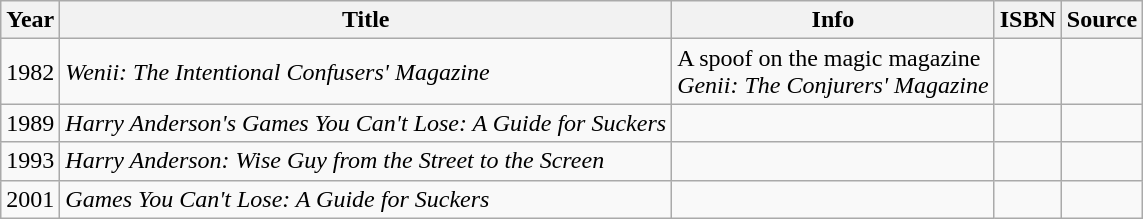<table class="wikitable">
<tr>
<th>Year</th>
<th>Title</th>
<th>Info</th>
<th>ISBN</th>
<th>Source</th>
</tr>
<tr>
<td>1982</td>
<td><em>Wenii: The Intentional Confusers' Magazine</em></td>
<td>A spoof on the magic magazine<br><em>Genii: The Conjurers' Magazine</em></td>
<td></td>
<td></td>
</tr>
<tr>
<td>1989</td>
<td><em>Harry Anderson's Games You Can't Lose: A Guide for Suckers</em></td>
<td></td>
<td></td>
<td></td>
</tr>
<tr>
<td>1993</td>
<td><em>Harry Anderson: Wise Guy from the Street to the Screen</em></td>
<td></td>
<td></td>
<td></td>
</tr>
<tr>
<td>2001</td>
<td><em>Games You Can't Lose: A Guide for Suckers</em></td>
<td></td>
<td></td>
<td></td>
</tr>
</table>
